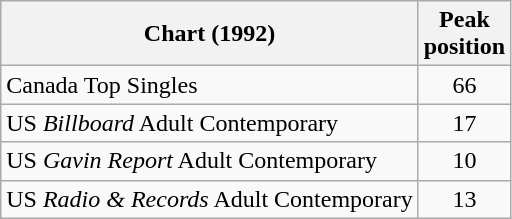<table class="wikitable">
<tr>
<th>Chart (1992)</th>
<th>Peak<br>position</th>
</tr>
<tr>
<td align="left">Canada Top Singles</td>
<td style="text-align:center;">66</td>
</tr>
<tr>
<td align="left">US <em>Billboard</em> Adult Contemporary</td>
<td style="text-align:center;">17</td>
</tr>
<tr>
<td align="left">US <em>Gavin Report</em> Adult Contemporary</td>
<td style="text-align:center;">10</td>
</tr>
<tr>
<td align="left">US <em>Radio & Records</em> Adult Contemporary</td>
<td style="text-align:center;">13</td>
</tr>
</table>
